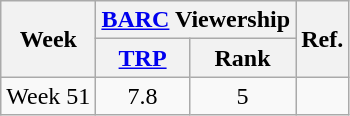<table class="wikitable sortable" style="text-align:center">
<tr>
<th rowspan="2">Week</th>
<th colspan="2"><a href='#'>BARC</a> Viewership</th>
<th rowspan="2">Ref.</th>
</tr>
<tr>
<th><a href='#'>TRP</a></th>
<th>Rank</th>
</tr>
<tr>
<td>Week 51</td>
<td>7.8</td>
<td>5</td>
<td></td>
</tr>
</table>
